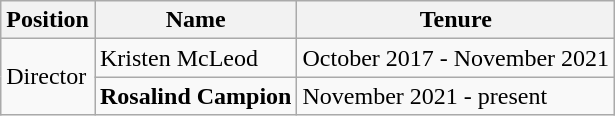<table class="wikitable">
<tr>
<th>Position</th>
<th>Name</th>
<th>Tenure</th>
</tr>
<tr>
<td rowspan="2">Director</td>
<td>Kristen McLeod</td>
<td>October 2017 - November 2021</td>
</tr>
<tr>
<td><strong>Rosalind Campion</strong></td>
<td>November 2021 - present</td>
</tr>
</table>
